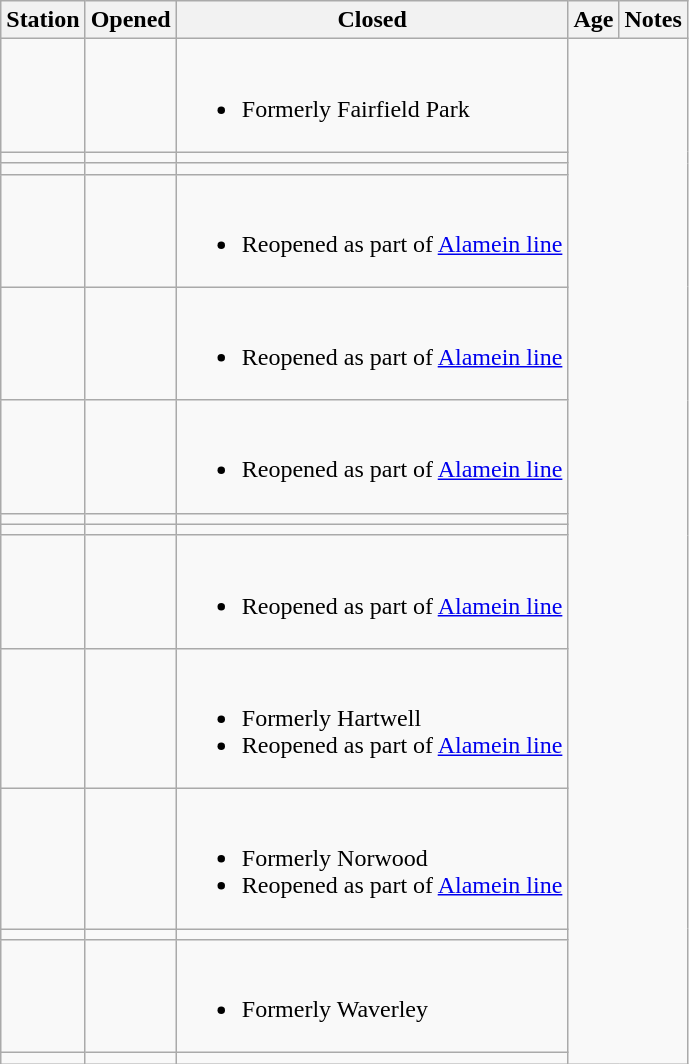<table class="wikitable sortable">
<tr>
<th>Station</th>
<th>Opened</th>
<th>Closed</th>
<th>Age</th>
<th scope=col class=unsortable>Notes</th>
</tr>
<tr>
<td></td>
<td></td>
<td><br><ul><li>Formerly Fairfield Park</li></ul></td>
</tr>
<tr>
<td></td>
<td></td>
<td></td>
</tr>
<tr>
<td></td>
<td></td>
<td></td>
</tr>
<tr>
<td></td>
<td></td>
<td><br><ul><li>Reopened as part of <a href='#'>Alamein line</a></li></ul></td>
</tr>
<tr>
<td></td>
<td></td>
<td><br><ul><li>Reopened as part of <a href='#'>Alamein line</a></li></ul></td>
</tr>
<tr>
<td></td>
<td></td>
<td><br><ul><li>Reopened as part of <a href='#'>Alamein line</a></li></ul></td>
</tr>
<tr>
<td></td>
<td></td>
<td></td>
</tr>
<tr>
<td></td>
<td></td>
<td></td>
</tr>
<tr>
<td></td>
<td></td>
<td><br><ul><li>Reopened as part of <a href='#'>Alamein line</a></li></ul></td>
</tr>
<tr>
<td></td>
<td></td>
<td><br><ul><li>Formerly Hartwell</li><li>Reopened as part of <a href='#'>Alamein line</a></li></ul></td>
</tr>
<tr>
<td></td>
<td></td>
<td><br><ul><li>Formerly Norwood</li><li>Reopened as part of <a href='#'>Alamein line</a></li></ul></td>
</tr>
<tr>
<td></td>
<td></td>
<td></td>
</tr>
<tr>
<td></td>
<td></td>
<td><br><ul><li>Formerly Waverley</li></ul></td>
</tr>
<tr>
<td></td>
<td></td>
<td></td>
</tr>
</table>
